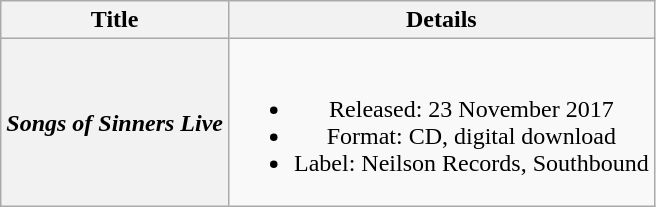<table class="wikitable plainrowheaders" style="text-align:center;" border="1">
<tr>
<th scope="col" rowspan="1">Title</th>
<th scope="col" rowspan="1">Details</th>
</tr>
<tr>
<th scope="row"><em>Songs of Sinners Live</em></th>
<td><br><ul><li>Released: 23 November 2017</li><li>Format: CD, digital download</li><li>Label: Neilson Records, Southbound</li></ul></td>
</tr>
</table>
